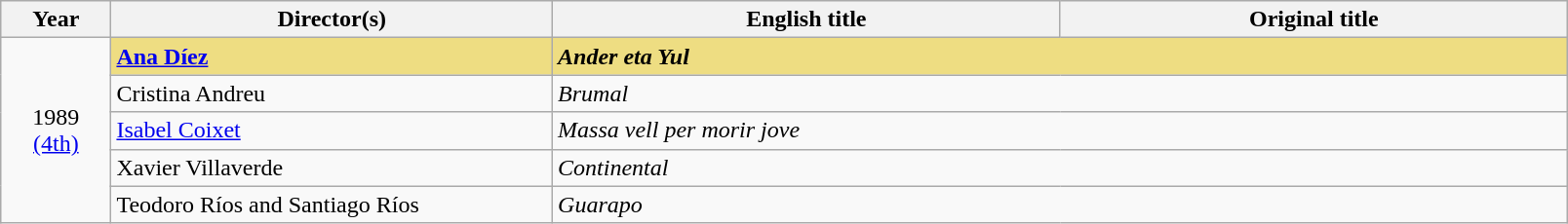<table class="wikitable sortable" style="text-align:left;">
<tr>
<th scope="col" style="width:5%;">Year</th>
<th scope="col" style="width:20%;">Director(s)</th>
<th scope="col" style="width:23%;">English title</th>
<th scope="col" style="width:23%;">Original title</th>
</tr>
<tr>
<td rowspan="5" style="text-align:center;">1989<br><a href='#'>(4th)</a></td>
<td style="background:#eedd82;"><strong><a href='#'>Ana Díez</a></strong></td>
<td colspan="2" style="background:#eedd82;"><strong><em>Ander eta Yul</em></strong></td>
</tr>
<tr>
<td>Cristina Andreu</td>
<td colspan="2"><em>Brumal</em></td>
</tr>
<tr>
<td><a href='#'>Isabel Coixet</a></td>
<td colspan="2"><em>Massa vell per morir jove</em></td>
</tr>
<tr>
<td>Xavier Villaverde</td>
<td colspan="2"><em>Continental</em></td>
</tr>
<tr>
<td>Teodoro Ríos and Santiago Ríos</td>
<td colspan="2"><em>Guarapo</em></td>
</tr>
</table>
